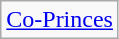<table class="wikitable">
<tr>
<td> <a href='#'>Co-Princes</a></td>
</tr>
</table>
